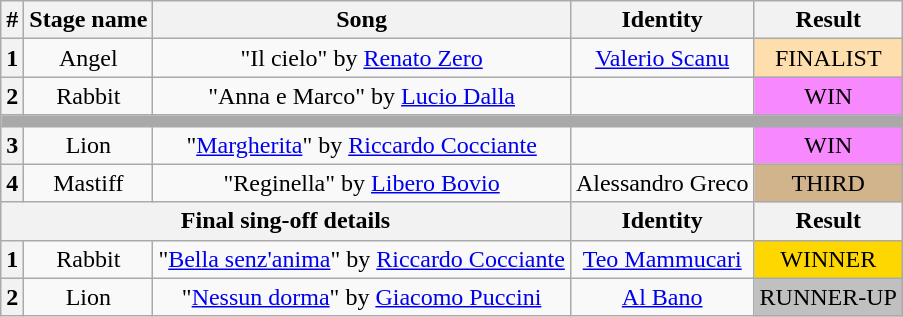<table class="wikitable plainrowheaders" style="text-align: center;">
<tr>
<th>#</th>
<th>Stage name</th>
<th>Song</th>
<th>Identity</th>
<th>Result</th>
</tr>
<tr>
<th>1</th>
<td>Angel</td>
<td>"Il cielo" by <a href='#'>Renato Zero</a></td>
<td><a href='#'>Valerio Scanu</a></td>
<td bgcolor="navajowhite">FINALIST</td>
</tr>
<tr>
<th>2</th>
<td>Rabbit</td>
<td>"Anna e Marco" by <a href='#'>Lucio Dalla</a></td>
<td></td>
<td bgcolor=#F888FD>WIN</td>
</tr>
<tr>
<td colspan="5" style="background:darkgray"></td>
</tr>
<tr>
<th>3</th>
<td>Lion</td>
<td>"<a href='#'>Margherita</a>" by <a href='#'>Riccardo Cocciante</a></td>
<td></td>
<td bgcolor=#F888FD>WIN</td>
</tr>
<tr>
<th>4</th>
<td>Mastiff</td>
<td>"Reginella" by <a href='#'>Libero Bovio</a></td>
<td>Alessandro Greco</td>
<td bgcolor=tan>THIRD</td>
</tr>
<tr>
<th colspan="3">Final sing-off details</th>
<th>Identity</th>
<th>Result</th>
</tr>
<tr>
<th>1</th>
<td>Rabbit</td>
<td>"<a href='#'>Bella senz'anima</a>" by <a href='#'>Riccardo Cocciante</a></td>
<td><a href='#'>Teo Mammucari</a></td>
<td bgcolor=gold>WINNER</td>
</tr>
<tr>
<th>2</th>
<td>Lion</td>
<td>"<a href='#'>Nessun dorma</a>" by <a href='#'>Giacomo Puccini</a></td>
<td><a href='#'>Al Bano</a></td>
<td bgcolor=silver>RUNNER-UP</td>
</tr>
</table>
